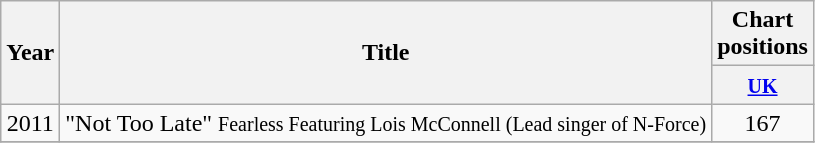<table class="wikitable">
<tr>
<th rowspan="2">Year</th>
<th rowspan="2">Title</th>
<th colspan="1">Chart positions</th>
</tr>
<tr>
<th width="30"><a href='#'><small>UK</small></a></th>
</tr>
<tr>
<td align="center">2011</td>
<td align="left">"Not Too Late" <small>Fearless Featuring Lois McConnell (Lead singer of N-Force)</small></td>
<td align="center">167</td>
</tr>
<tr>
</tr>
</table>
